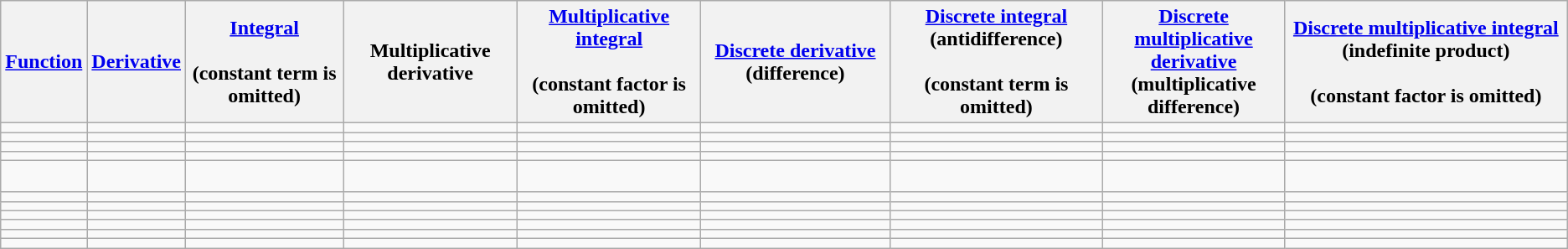<table class="wikitable">
<tr>
<th><a href='#'>Function</a><br></th>
<th><a href='#'>Derivative</a><br></th>
<th><a href='#'>Integral</a><br><br>(constant term is omitted)</th>
<th>Multiplicative derivative<br></th>
<th><a href='#'>Multiplicative integral</a><br><br>(constant factor is omitted)</th>
<th><a href='#'>Discrete derivative</a> (difference)<br></th>
<th><a href='#'>Discrete integral</a> (antidifference)<br><br>(constant term is omitted)</th>
<th><a href='#'>Discrete<br> multiplicative derivative</a><br>(multiplicative difference)</th>
<th><a href='#'>Discrete multiplicative integral</a> (indefinite product)<br><br>(constant factor is omitted)</th>
</tr>
<tr>
<td></td>
<td></td>
<td></td>
<td></td>
<td></td>
<td></td>
<td></td>
<td></td>
<td></td>
</tr>
<tr>
<td></td>
<td></td>
<td></td>
<td></td>
<td></td>
<td></td>
<td></td>
<td></td>
<td></td>
</tr>
<tr>
<td></td>
<td></td>
<td></td>
<td></td>
<td></td>
<td></td>
<td></td>
<td></td>
<td></td>
</tr>
<tr>
<td></td>
<td></td>
<td></td>
<td></td>
<td></td>
<td></td>
<td></td>
<td></td>
<td></td>
</tr>
<tr>
<td></td>
<td></td>
<td></td>
<td></td>
<td></td>
<td></td>
<td><br></td>
<td></td>
<td></td>
</tr>
<tr>
<td></td>
<td></td>
<td></td>
<td></td>
<td></td>
<td></td>
<td></td>
<td></td>
<td></td>
</tr>
<tr>
<td></td>
<td></td>
<td></td>
<td></td>
<td></td>
<td></td>
<td></td>
<td></td>
<td></td>
</tr>
<tr>
<td></td>
<td></td>
<td></td>
<td></td>
<td></td>
<td></td>
<td></td>
<td></td>
<td></td>
</tr>
<tr>
<td></td>
<td></td>
<td></td>
<td></td>
<td></td>
<td></td>
<td></td>
<td></td>
<td></td>
</tr>
<tr>
<td></td>
<td></td>
<td></td>
<td></td>
<td></td>
<td></td>
<td></td>
<td></td>
<td></td>
</tr>
<tr>
<td></td>
<td></td>
<td></td>
<td></td>
<td></td>
<td></td>
<td></td>
<td></td>
<td></td>
</tr>
</table>
